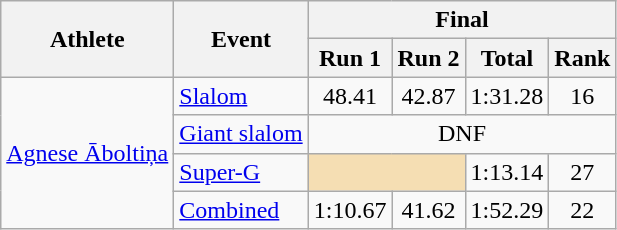<table class="wikitable">
<tr>
<th rowspan="2">Athlete</th>
<th rowspan="2">Event</th>
<th colspan="4">Final</th>
</tr>
<tr>
<th>Run 1</th>
<th>Run 2</th>
<th>Total</th>
<th>Rank</th>
</tr>
<tr>
<td rowspan=4><a href='#'>Agnese Āboltiņa</a></td>
<td><a href='#'>Slalom</a></td>
<td align="center">48.41</td>
<td align="center">42.87</td>
<td align="center">1:31.28</td>
<td align="center">16</td>
</tr>
<tr>
<td><a href='#'>Giant slalom</a></td>
<td align="center" colspan=4>DNF</td>
</tr>
<tr>
<td><a href='#'>Super-G</a></td>
<td colspan=2 bgcolor="wheat"></td>
<td align="center">1:13.14</td>
<td align="center">27</td>
</tr>
<tr>
<td><a href='#'>Combined</a></td>
<td align="center">1:10.67</td>
<td align="center">41.62</td>
<td align="center">1:52.29</td>
<td align="center">22</td>
</tr>
</table>
